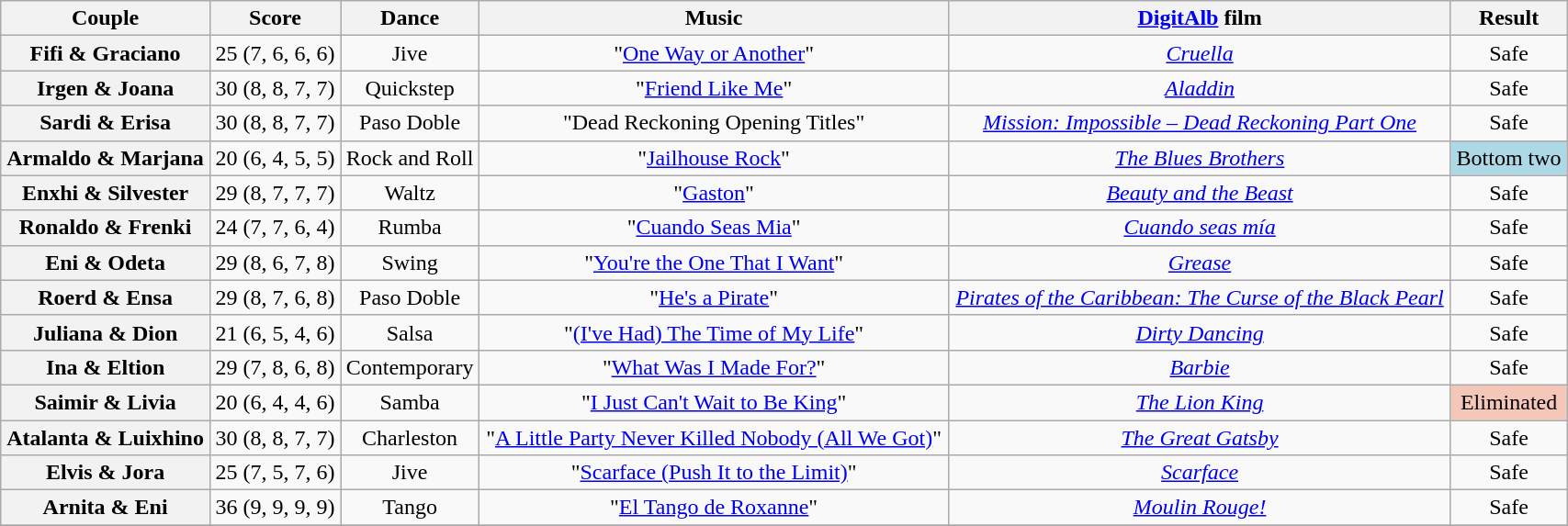<table class="wikitable sortable" style="text-align:center; width: 90%">
<tr>
<th scope="col">Couple</th>
<th scope="col">Score</th>
<th scope="col" class="unsortable">Dance</th>
<th scope="col" class="unsortable">Music</th>
<th scope="col" class="unsortable"><a href='#'>DigitAlb</a> film</th>
<th scope="col" class="unsortable">Result</th>
</tr>
<tr>
<th scope="row">Fifi & Graciano</th>
<td>25 (7, 6, 6, 6)</td>
<td>Jive</td>
<td>"<a href='#'>One Way or Another</a>"</td>
<td><em><a href='#'>Cruella</a></em></td>
<td>Safe</td>
</tr>
<tr>
<th scope="row">Irgen & Joana</th>
<td>30 (8, 8, 7, 7)</td>
<td>Quickstep</td>
<td>"<a href='#'>Friend Like Me</a>"</td>
<td><em><a href='#'>Aladdin</a></em></td>
<td>Safe</td>
</tr>
<tr>
<th scope="row">Sardi & Erisa</th>
<td>30 (8, 8, 7, 7)</td>
<td>Paso Doble</td>
<td>"Dead Reckoning Opening Titles"</td>
<td><em><a href='#'>Mission: Impossible – Dead Reckoning Part One</a></em></td>
<td>Safe</td>
</tr>
<tr>
<th scope="row">Armaldo & Marjana</th>
<td>20 (6, 4, 5, 5)</td>
<td>Rock and Roll</td>
<td>"<a href='#'>Jailhouse Rock</a>"</td>
<td><em><a href='#'>The Blues Brothers</a></em></td>
<td bgcolor=lightblue>Bottom two</td>
</tr>
<tr>
<th scope="row">Enxhi & Silvester</th>
<td>29 (8, 7, 7, 7)</td>
<td>Waltz</td>
<td>"<a href='#'>Gaston</a>"</td>
<td><em><a href='#'>Beauty and the Beast</a></em></td>
<td>Safe</td>
</tr>
<tr>
<th scope="row">Ronaldo & Frenki</th>
<td>24 (7, 7, 6, 4)</td>
<td>Rumba</td>
<td>"<a href='#'>Cuando Seas Mia</a>"</td>
<td><em><a href='#'>Cuando seas mía</a></em></td>
<td>Safe</td>
</tr>
<tr>
<th scope="row">Eni & Odeta</th>
<td>29 (8, 6, 7, 8)</td>
<td>Swing</td>
<td>"<a href='#'>You're the One That I Want</a>"</td>
<td><em><a href='#'>Grease</a></em></td>
<td>Safe</td>
</tr>
<tr>
<th scope="row">Roerd & Ensa</th>
<td>29 (8, 7, 6, 8)</td>
<td>Paso Doble</td>
<td>"<a href='#'>He's a Pirate</a>"</td>
<td><em><a href='#'>Pirates of the Caribbean: The Curse of the Black Pearl</a></em></td>
<td>Safe</td>
</tr>
<tr>
<th scope="row">Juliana & Dion</th>
<td>21 (6, 5, 4, 6)</td>
<td>Salsa</td>
<td>"<a href='#'>(I've Had) The Time of My Life</a>"</td>
<td><em><a href='#'>Dirty Dancing</a></em></td>
<td>Safe</td>
</tr>
<tr>
<th scope="row">Ina & Eltion</th>
<td>29 (7, 8, 6, 8)</td>
<td>Contemporary</td>
<td>"<a href='#'>What Was I Made For?</a>"</td>
<td><em><a href='#'>Barbie</a></em></td>
<td>Safe</td>
</tr>
<tr>
<th scope="row">Saimir & Livia</th>
<td>20 (6, 4, 4, 6)</td>
<td>Samba</td>
<td>"<a href='#'>I Just Can't Wait to Be King</a>"</td>
<td><em><a href='#'>The Lion King</a></em></td>
<td bgcolor= f4c7b8>Eliminated</td>
</tr>
<tr>
<th scope="row">Atalanta & Luixhino</th>
<td>30 (8, 8, 7, 7)</td>
<td>Charleston</td>
<td>"<a href='#'>A Little Party Never Killed Nobody (All We Got)</a>"</td>
<td><em><a href='#'>The Great Gatsby</a></em></td>
<td>Safe</td>
</tr>
<tr>
<th scope="row">Elvis & Jora</th>
<td>25 (7, 5, 7, 6)</td>
<td>Jive</td>
<td>"<a href='#'>Scarface (Push It to the Limit)</a>"</td>
<td><em><a href='#'>Scarface</a></em></td>
<td>Safe</td>
</tr>
<tr>
<th scope="row">Arnita & Eni</th>
<td>36 (9, 9, 9, 9)</td>
<td>Tango</td>
<td>"<a href='#'>El Tango de Roxanne</a>"</td>
<td><em><a href='#'>Moulin Rouge!</a></em></td>
<td>Safe</td>
</tr>
<tr>
</tr>
</table>
